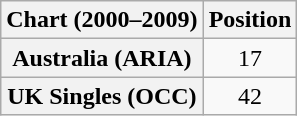<table class="wikitable plainrowheaders" style="text-align:center">
<tr>
<th scope="col">Chart (2000–2009)</th>
<th scope="col">Position</th>
</tr>
<tr>
<th scope="row">Australia (ARIA)</th>
<td>17</td>
</tr>
<tr>
<th scope="row">UK Singles (OCC)</th>
<td>42</td>
</tr>
</table>
